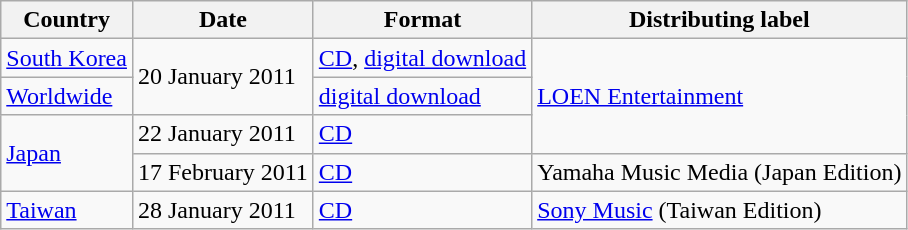<table class="wikitable">
<tr>
<th>Country</th>
<th>Date</th>
<th>Format</th>
<th>Distributing label</th>
</tr>
<tr>
<td rowspan="1"><a href='#'>South Korea</a></td>
<td rowspan="2">20 January 2011</td>
<td rowspan="1"><a href='#'>CD</a>, <a href='#'>digital download</a></td>
<td rowspan="3"><a href='#'>LOEN Entertainment</a></td>
</tr>
<tr>
<td rowspan="1"><a href='#'>Worldwide</a></td>
<td><a href='#'>digital download</a></td>
</tr>
<tr>
<td rowspan="2"><a href='#'>Japan</a></td>
<td rowspan="1">22 January 2011</td>
<td><a href='#'>CD</a></td>
</tr>
<tr>
<td>17 February 2011</td>
<td><a href='#'>CD</a></td>
<td>Yamaha Music Media (Japan Edition)</td>
</tr>
<tr>
<td><a href='#'>Taiwan</a></td>
<td>28 January 2011</td>
<td><a href='#'>CD</a></td>
<td><a href='#'>Sony Music</a> (Taiwan Edition)</td>
</tr>
</table>
